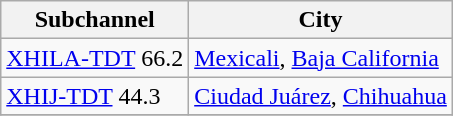<table class="wikitable sortable">
<tr>
<th>Subchannel</th>
<th>City</th>
</tr>
<tr>
<td><a href='#'>XHILA-TDT</a> 66.2</td>
<td><a href='#'>Mexicali</a>, <a href='#'>Baja California</a></td>
</tr>
<tr>
<td><a href='#'>XHIJ-TDT</a> 44.3</td>
<td><a href='#'>Ciudad Juárez</a>, <a href='#'>Chihuahua</a></td>
</tr>
<tr>
</tr>
</table>
